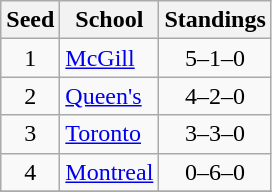<table class="wikitable">
<tr>
<th>Seed</th>
<th>School</th>
<th>Standings</th>
</tr>
<tr>
<td align=center>1</td>
<td><a href='#'>McGill</a></td>
<td align=center>5–1–0</td>
</tr>
<tr>
<td align=center>2</td>
<td><a href='#'>Queen's</a></td>
<td align=center>4–2–0</td>
</tr>
<tr>
<td align=center>3</td>
<td><a href='#'>Toronto</a></td>
<td align=center>3–3–0</td>
</tr>
<tr>
<td align=center>4</td>
<td><a href='#'>Montreal</a></td>
<td align=center>0–6–0</td>
</tr>
<tr>
</tr>
</table>
